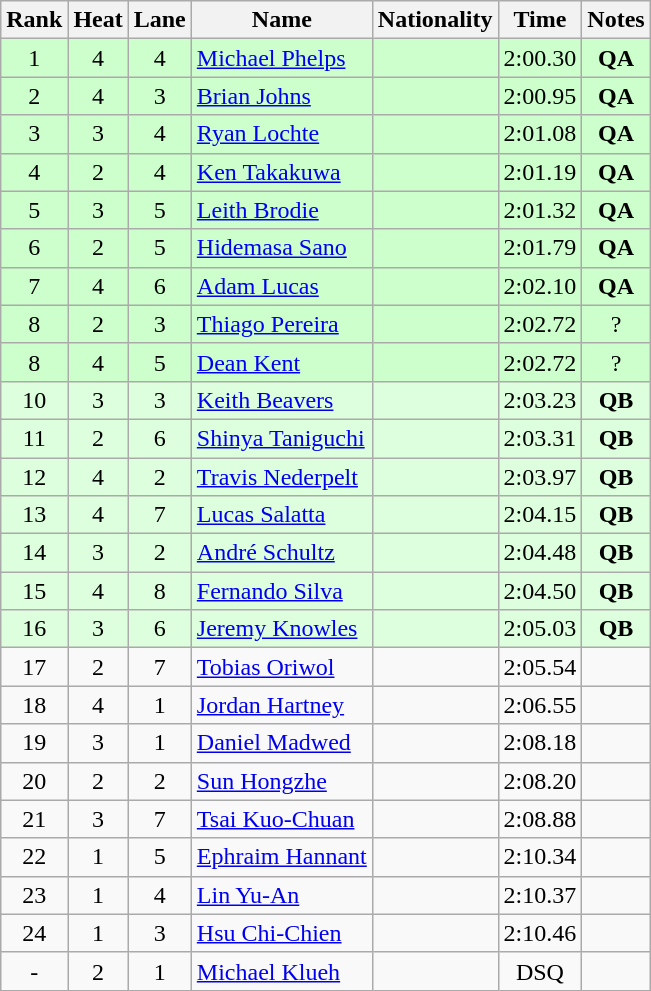<table class="wikitable sortable" style="text-align:center">
<tr>
<th>Rank</th>
<th>Heat</th>
<th>Lane</th>
<th>Name</th>
<th>Nationality</th>
<th>Time</th>
<th>Notes</th>
</tr>
<tr bgcolor=ccffcc>
<td>1</td>
<td>4</td>
<td>4</td>
<td align=left><a href='#'>Michael Phelps</a></td>
<td align=left></td>
<td>2:00.30</td>
<td><strong>QA</strong></td>
</tr>
<tr bgcolor=ccffcc>
<td>2</td>
<td>4</td>
<td>3</td>
<td align=left><a href='#'>Brian Johns</a></td>
<td align=left></td>
<td>2:00.95</td>
<td><strong>QA</strong></td>
</tr>
<tr bgcolor=ccffcc>
<td>3</td>
<td>3</td>
<td>4</td>
<td align=left><a href='#'>Ryan Lochte</a></td>
<td align=left></td>
<td>2:01.08</td>
<td><strong>QA</strong></td>
</tr>
<tr bgcolor=ccffcc>
<td>4</td>
<td>2</td>
<td>4</td>
<td align=left><a href='#'>Ken Takakuwa</a></td>
<td align=left></td>
<td>2:01.19</td>
<td><strong>QA</strong></td>
</tr>
<tr bgcolor=ccffcc>
<td>5</td>
<td>3</td>
<td>5</td>
<td align=left><a href='#'>Leith Brodie</a></td>
<td align=left></td>
<td>2:01.32</td>
<td><strong>QA</strong></td>
</tr>
<tr bgcolor=ccffcc>
<td>6</td>
<td>2</td>
<td>5</td>
<td align=left><a href='#'>Hidemasa Sano</a></td>
<td align=left></td>
<td>2:01.79</td>
<td><strong>QA</strong></td>
</tr>
<tr bgcolor=ccffcc>
<td>7</td>
<td>4</td>
<td>6</td>
<td align=left><a href='#'>Adam Lucas</a></td>
<td align=left></td>
<td>2:02.10</td>
<td><strong>QA</strong></td>
</tr>
<tr bgcolor=ccffcc>
<td>8</td>
<td>2</td>
<td>3</td>
<td align=left><a href='#'>Thiago Pereira</a></td>
<td align=left></td>
<td>2:02.72</td>
<td>?</td>
</tr>
<tr bgcolor=ccffcc>
<td>8</td>
<td>4</td>
<td>5</td>
<td align=left><a href='#'>Dean Kent</a></td>
<td align=left></td>
<td>2:02.72</td>
<td>?</td>
</tr>
<tr bgcolor=ddffdd>
<td>10</td>
<td>3</td>
<td>3</td>
<td align=left><a href='#'>Keith Beavers</a></td>
<td align=left></td>
<td>2:03.23</td>
<td><strong>QB</strong></td>
</tr>
<tr bgcolor=ddffdd>
<td>11</td>
<td>2</td>
<td>6</td>
<td align=left><a href='#'>Shinya Taniguchi</a></td>
<td align=left></td>
<td>2:03.31</td>
<td><strong>QB</strong></td>
</tr>
<tr bgcolor=ddffdd>
<td>12</td>
<td>4</td>
<td>2</td>
<td align=left><a href='#'>Travis Nederpelt</a></td>
<td align=left></td>
<td>2:03.97</td>
<td><strong>QB</strong></td>
</tr>
<tr bgcolor=ddffdd>
<td>13</td>
<td>4</td>
<td>7</td>
<td align=left><a href='#'>Lucas Salatta</a></td>
<td align=left></td>
<td>2:04.15</td>
<td><strong>QB</strong></td>
</tr>
<tr bgcolor=ddffdd>
<td>14</td>
<td>3</td>
<td>2</td>
<td align=left><a href='#'>André Schultz</a></td>
<td align=left></td>
<td>2:04.48</td>
<td><strong>QB</strong></td>
</tr>
<tr bgcolor=ddffdd>
<td>15</td>
<td>4</td>
<td>8</td>
<td align=left><a href='#'>Fernando Silva</a></td>
<td align=left></td>
<td>2:04.50</td>
<td><strong>QB</strong></td>
</tr>
<tr bgcolor=ddffdd>
<td>16</td>
<td>3</td>
<td>6</td>
<td align=left><a href='#'>Jeremy Knowles</a></td>
<td align=left></td>
<td>2:05.03</td>
<td><strong>QB</strong></td>
</tr>
<tr>
<td>17</td>
<td>2</td>
<td>7</td>
<td align=left><a href='#'>Tobias Oriwol</a></td>
<td align=left></td>
<td>2:05.54</td>
<td></td>
</tr>
<tr>
<td>18</td>
<td>4</td>
<td>1</td>
<td align=left><a href='#'>Jordan Hartney</a></td>
<td align=left></td>
<td>2:06.55</td>
<td></td>
</tr>
<tr>
<td>19</td>
<td>3</td>
<td>1</td>
<td align=left><a href='#'>Daniel Madwed</a></td>
<td align=left></td>
<td>2:08.18</td>
<td></td>
</tr>
<tr>
<td>20</td>
<td>2</td>
<td>2</td>
<td align=left><a href='#'>Sun Hongzhe</a></td>
<td align=left></td>
<td>2:08.20</td>
<td></td>
</tr>
<tr>
<td>21</td>
<td>3</td>
<td>7</td>
<td align=left><a href='#'>Tsai Kuo-Chuan</a></td>
<td align=left></td>
<td>2:08.88</td>
<td></td>
</tr>
<tr>
<td>22</td>
<td>1</td>
<td>5</td>
<td align=left><a href='#'>Ephraim Hannant</a></td>
<td align=left></td>
<td>2:10.34</td>
<td></td>
</tr>
<tr>
<td>23</td>
<td>1</td>
<td>4</td>
<td align=left><a href='#'>Lin Yu-An</a></td>
<td align=left></td>
<td>2:10.37</td>
<td></td>
</tr>
<tr>
<td>24</td>
<td>1</td>
<td>3</td>
<td align=left><a href='#'>Hsu Chi-Chien</a></td>
<td align=left></td>
<td>2:10.46</td>
<td></td>
</tr>
<tr>
<td>-</td>
<td>2</td>
<td>1</td>
<td align=left><a href='#'>Michael Klueh</a></td>
<td align=left></td>
<td>DSQ</td>
<td></td>
</tr>
</table>
